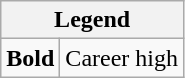<table class="wikitable">
<tr>
<th colspan="2">Legend</th>
</tr>
<tr>
<td><strong>Bold</strong></td>
<td>Career high</td>
</tr>
</table>
